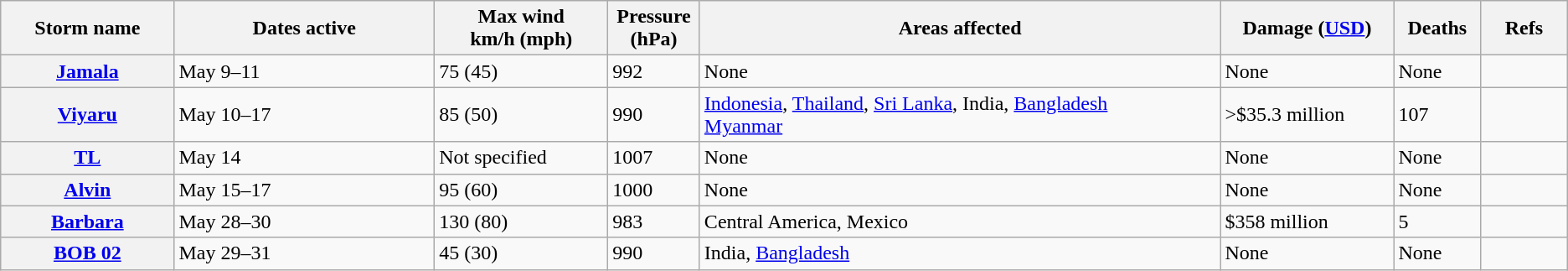<table class="wikitable sortable">
<tr>
<th width="10%"><strong>Storm name</strong></th>
<th width="15%"><strong>Dates active</strong></th>
<th width="10%"><strong>Max wind<br>km/h (mph)</strong></th>
<th width="5%">Pressure<br>(hPa)</th>
<th width="30%"><strong>Areas affected</strong></th>
<th width="10%"><strong>Damage (<a href='#'>USD</a>)</strong></th>
<th width="5%"><strong>Deaths</strong></th>
<th width="5%"><strong>Refs</strong></th>
</tr>
<tr>
<th><a href='#'>Jamala</a></th>
<td>May 9–11</td>
<td>75 (45)</td>
<td>992</td>
<td>None</td>
<td>None</td>
<td>None</td>
<td></td>
</tr>
<tr>
<th><a href='#'>Viyaru</a></th>
<td>May 10–17</td>
<td>85 (50)</td>
<td>990</td>
<td><a href='#'>Indonesia</a>, <a href='#'>Thailand</a>, <a href='#'>Sri Lanka</a>, India, <a href='#'>Bangladesh</a><br><a href='#'>Myanmar</a></td>
<td>>$35.3 million</td>
<td>107</td>
<td></td>
</tr>
<tr>
<th><a href='#'>TL</a></th>
<td>May 14</td>
<td>Not specified</td>
<td>1007</td>
<td>None</td>
<td>None</td>
<td>None</td>
<td></td>
</tr>
<tr>
<th><a href='#'>Alvin</a></th>
<td>May 15–17</td>
<td>95 (60)</td>
<td>1000</td>
<td>None</td>
<td>None</td>
<td>None</td>
<td></td>
</tr>
<tr>
<th><a href='#'>Barbara</a></th>
<td>May 28–30</td>
<td>130 (80)</td>
<td>983</td>
<td>Central America, Mexico</td>
<td>$358 million</td>
<td>5</td>
<td></td>
</tr>
<tr>
<th><a href='#'>BOB 02</a></th>
<td>May 29–31</td>
<td>45 (30)</td>
<td>990</td>
<td>India, <a href='#'>Bangladesh</a></td>
<td>None</td>
<td>None</td>
<td></td>
</tr>
</table>
